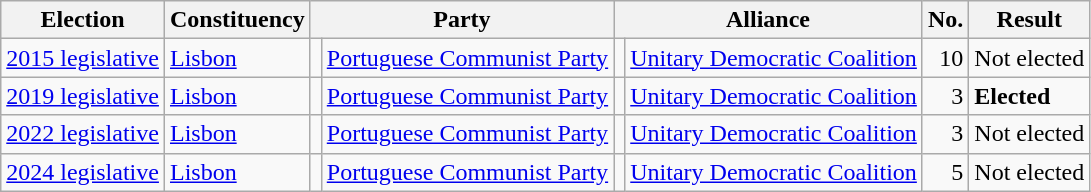<table class="wikitable" style="text-align:left;">
<tr>
<th scope=col>Election</th>
<th scope=col>Constituency</th>
<th scope=col colspan="2">Party</th>
<th scope=col colspan="2">Alliance</th>
<th scope=col>No.</th>
<th scope=col>Result</th>
</tr>
<tr>
<td><a href='#'>2015 legislative</a></td>
<td><a href='#'>Lisbon</a></td>
<td></td>
<td><a href='#'>Portuguese Communist Party</a></td>
<td></td>
<td><a href='#'>Unitary Democratic Coalition</a></td>
<td align=right>10</td>
<td>Not elected</td>
</tr>
<tr>
<td><a href='#'>2019 legislative</a></td>
<td><a href='#'>Lisbon</a></td>
<td></td>
<td><a href='#'>Portuguese Communist Party</a></td>
<td></td>
<td><a href='#'>Unitary Democratic Coalition</a></td>
<td align=right>3</td>
<td><strong>Elected</strong></td>
</tr>
<tr>
<td><a href='#'>2022 legislative</a></td>
<td><a href='#'>Lisbon</a></td>
<td></td>
<td><a href='#'>Portuguese Communist Party</a></td>
<td></td>
<td><a href='#'>Unitary Democratic Coalition</a></td>
<td align=right>3</td>
<td>Not elected</td>
</tr>
<tr>
<td><a href='#'>2024 legislative</a></td>
<td><a href='#'>Lisbon</a></td>
<td></td>
<td><a href='#'>Portuguese Communist Party</a></td>
<td></td>
<td><a href='#'>Unitary Democratic Coalition</a></td>
<td align=right>5</td>
<td>Not elected</td>
</tr>
</table>
